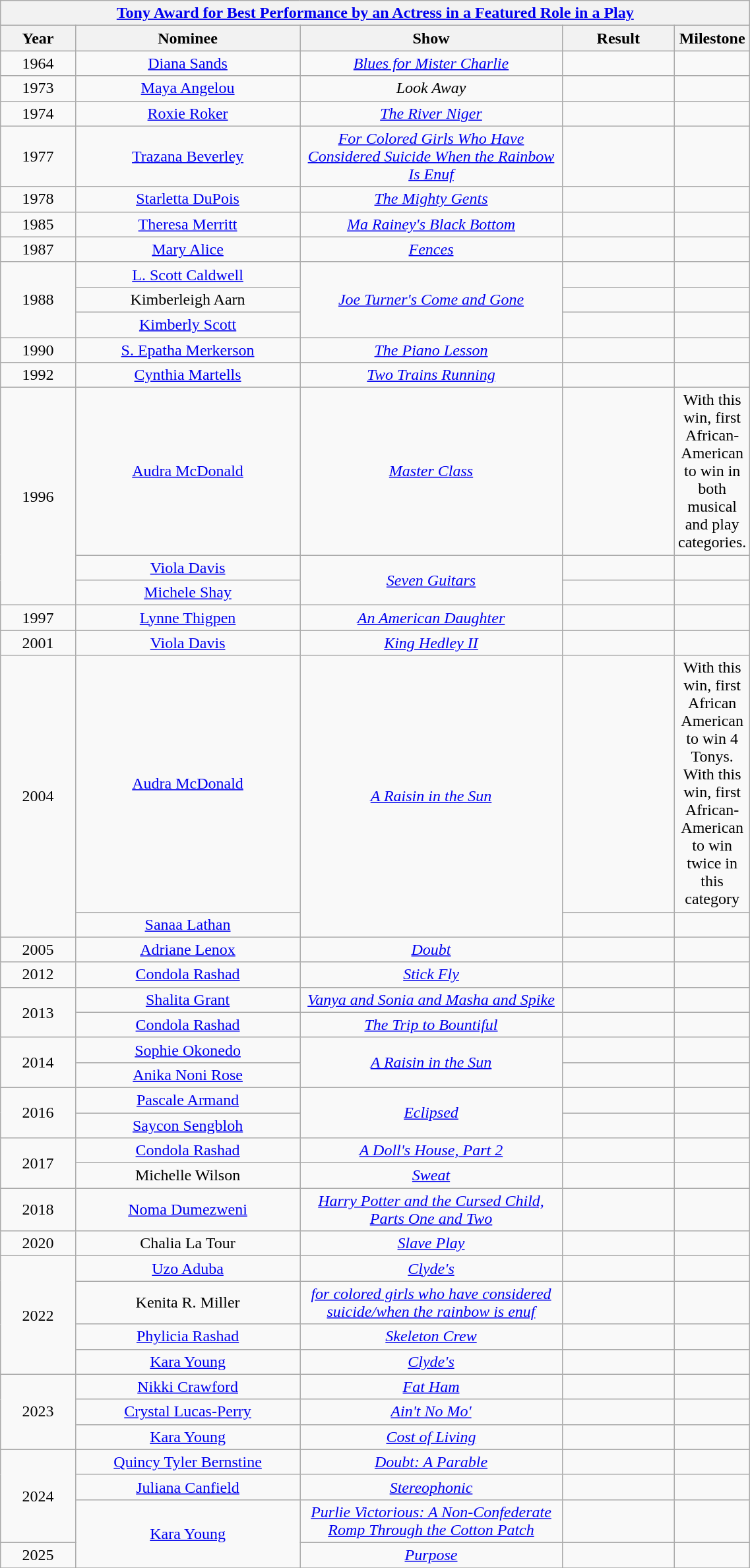<table class="wikitable" width="60%" style="text-align: center">
<tr>
<th colspan="5"><a href='#'>Tony Award for Best Performance by an Actress in a Featured Role in a Play</a></th>
</tr>
<tr>
<th style="width:10%;">Year</th>
<th style="width:30%;">Nominee</th>
<th style="width:35%;">Show</th>
<th style="width:15%;">Result</th>
<th style="width:20%;">Milestone</th>
</tr>
<tr>
<td>1964</td>
<td><a href='#'>Diana Sands</a></td>
<td><em><a href='#'>Blues for Mister Charlie</a></em></td>
<td></td>
<td></td>
</tr>
<tr>
<td>1973</td>
<td><a href='#'>Maya Angelou</a></td>
<td><em>Look Away</em></td>
<td></td>
<td></td>
</tr>
<tr>
<td>1974</td>
<td><a href='#'>Roxie Roker</a></td>
<td><em><a href='#'>The River Niger</a></em></td>
<td></td>
<td></td>
</tr>
<tr>
<td>1977</td>
<td><a href='#'>Trazana Beverley</a></td>
<td><em><a href='#'>For Colored Girls Who Have Considered Suicide When the Rainbow Is Enuf</a></em></td>
<td></td>
<td></td>
</tr>
<tr>
<td>1978</td>
<td><a href='#'>Starletta DuPois</a></td>
<td><em><a href='#'>The Mighty Gents</a></em></td>
<td></td>
<td></td>
</tr>
<tr>
<td>1985</td>
<td><a href='#'>Theresa Merritt</a></td>
<td><em><a href='#'>Ma Rainey's Black Bottom</a></em></td>
<td></td>
<td></td>
</tr>
<tr>
<td>1987</td>
<td><a href='#'>Mary Alice</a></td>
<td><em><a href='#'>Fences</a></em></td>
<td></td>
<td></td>
</tr>
<tr>
<td rowspan="3">1988</td>
<td><a href='#'>L. Scott Caldwell</a></td>
<td rowspan="3"><em><a href='#'>Joe Turner's Come and Gone</a></em></td>
<td></td>
<td></td>
</tr>
<tr>
<td>Kimberleigh Aarn</td>
<td></td>
<td></td>
</tr>
<tr>
<td><a href='#'>Kimberly Scott</a></td>
<td></td>
<td></td>
</tr>
<tr>
<td>1990</td>
<td><a href='#'>S. Epatha Merkerson</a></td>
<td><em><a href='#'>The Piano Lesson</a></em></td>
<td></td>
<td></td>
</tr>
<tr>
<td>1992</td>
<td><a href='#'>Cynthia Martells</a></td>
<td><em><a href='#'>Two Trains Running</a></em></td>
<td></td>
<td></td>
</tr>
<tr>
<td rowspan="3">1996</td>
<td><a href='#'>Audra McDonald</a></td>
<td><em><a href='#'>Master Class</a></em></td>
<td></td>
<td>With this win, first African-American to win in both musical and play categories.</td>
</tr>
<tr>
<td><a href='#'>Viola Davis</a></td>
<td rowspan="2"><em><a href='#'>Seven Guitars</a></em></td>
<td></td>
<td></td>
</tr>
<tr>
<td><a href='#'>Michele Shay</a></td>
<td></td>
<td></td>
</tr>
<tr>
<td>1997</td>
<td><a href='#'>Lynne Thigpen</a></td>
<td><em><a href='#'>An American Daughter</a></em></td>
<td></td>
<td></td>
</tr>
<tr>
<td>2001</td>
<td><a href='#'>Viola Davis</a></td>
<td><em><a href='#'>King Hedley II</a></em></td>
<td></td>
<td></td>
</tr>
<tr>
<td rowspan="2">2004</td>
<td><a href='#'>Audra McDonald</a></td>
<td rowspan="2"><em><a href='#'>A Raisin in the Sun</a></em></td>
<td></td>
<td>With this win, first African American to win 4 Tonys.<br>With this win, first African-American to win twice in this category</td>
</tr>
<tr>
<td><a href='#'>Sanaa Lathan</a></td>
<td></td>
<td></td>
</tr>
<tr>
<td>2005</td>
<td><a href='#'>Adriane Lenox</a></td>
<td><em><a href='#'>Doubt</a></em></td>
<td></td>
<td></td>
</tr>
<tr>
<td>2012</td>
<td><a href='#'>Condola Rashad</a></td>
<td><em><a href='#'>Stick Fly</a></em></td>
<td></td>
<td></td>
</tr>
<tr>
<td rowspan="2">2013</td>
<td><a href='#'>Shalita Grant</a></td>
<td><em><a href='#'>Vanya and Sonia and Masha and Spike</a></em></td>
<td></td>
<td></td>
</tr>
<tr>
<td><a href='#'>Condola Rashad</a></td>
<td><em><a href='#'>The Trip to Bountiful</a></em></td>
<td></td>
<td></td>
</tr>
<tr>
<td rowspan="2">2014</td>
<td><a href='#'>Sophie Okonedo</a></td>
<td rowspan="2"><em><a href='#'>A Raisin in the Sun</a></em></td>
<td></td>
<td></td>
</tr>
<tr>
<td><a href='#'>Anika Noni Rose</a></td>
<td></td>
<td></td>
</tr>
<tr>
<td rowspan="2">2016</td>
<td><a href='#'>Pascale Armand</a></td>
<td rowspan="2"><em><a href='#'>Eclipsed</a></em></td>
<td></td>
<td></td>
</tr>
<tr>
<td><a href='#'>Saycon Sengbloh</a></td>
<td></td>
<td></td>
</tr>
<tr>
<td rowspan="2">2017</td>
<td><a href='#'>Condola Rashad</a></td>
<td><em><a href='#'>A Doll's House, Part 2</a></em></td>
<td></td>
<td></td>
</tr>
<tr>
<td>Michelle Wilson</td>
<td><em><a href='#'>Sweat</a></em></td>
<td></td>
<td></td>
</tr>
<tr>
<td>2018</td>
<td><a href='#'>Noma Dumezweni</a></td>
<td><em><a href='#'>Harry Potter and the Cursed Child, Parts One and Two</a></em></td>
<td></td>
<td></td>
</tr>
<tr>
<td>2020</td>
<td>Chalia La Tour</td>
<td><em><a href='#'>Slave Play</a></em></td>
<td></td>
<td></td>
</tr>
<tr>
<td rowspan="4">2022</td>
<td><a href='#'>Uzo Aduba</a></td>
<td><em><a href='#'>Clyde's</a></em></td>
<td></td>
<td></td>
</tr>
<tr>
<td>Kenita R. Miller</td>
<td><em><a href='#'>for colored girls who have considered suicide/when the rainbow is enuf</a></em></td>
<td></td>
<td></td>
</tr>
<tr>
<td><a href='#'>Phylicia Rashad</a></td>
<td><em><a href='#'>Skeleton Crew</a></em></td>
<td></td>
<td></td>
</tr>
<tr>
<td><a href='#'>Kara Young</a></td>
<td><em><a href='#'>Clyde's</a></em></td>
<td></td>
<td></td>
</tr>
<tr>
<td rowspan="3">2023</td>
<td><a href='#'>Nikki Crawford</a></td>
<td><em><a href='#'>Fat Ham</a></em></td>
<td></td>
<td></td>
</tr>
<tr>
<td><a href='#'>Crystal Lucas-Perry</a></td>
<td><em><a href='#'>Ain't No Mo'</a></em></td>
<td></td>
<td></td>
</tr>
<tr>
<td><a href='#'>Kara Young</a></td>
<td><em><a href='#'>Cost of Living</a></em></td>
<td></td>
<td></td>
</tr>
<tr>
<td rowspan="3">2024</td>
<td><a href='#'>Quincy Tyler Bernstine</a></td>
<td><em><a href='#'>Doubt: A Parable</a></em></td>
<td></td>
<td></td>
</tr>
<tr>
<td><a href='#'>Juliana Canfield</a></td>
<td><em><a href='#'>Stereophonic</a></em></td>
<td></td>
<td></td>
</tr>
<tr>
<td rowspan="2"><a href='#'>Kara Young</a></td>
<td><em><a href='#'>Purlie Victorious: A Non-Confederate Romp Through the Cotton Patch</a></em></td>
<td></td>
<td></td>
</tr>
<tr>
<td>2025</td>
<td><em><a href='#'>Purpose</a></em></td>
<td></td>
<td></td>
</tr>
<tr>
</tr>
</table>
